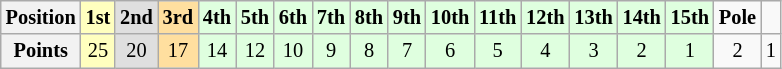<table class="wikitable" style="font-size: 85%;">
<tr>
<th>Position</th>
<td align="center" style="background-color:#ffffbf"><strong>1st</strong></td>
<td align="center" style="background-color:#dfdfdf"><strong>2nd</strong></td>
<td align="center" style="background-color:#ffdf9f"><strong>3rd</strong></td>
<td align="center" style="background-color:#dfffdf"><strong>4th</strong></td>
<td align="center" style="background-color:#dfffdf"><strong>5th</strong></td>
<td align="center" style="background-color:#dfffdf"><strong>6th</strong></td>
<td align="center" style="background-color:#dfffdf"><strong>7th</strong></td>
<td align="center" style="background-color:#dfffdf"><strong>8th</strong></td>
<td align="center" style="background-color:#dfffdf"><strong>9th</strong></td>
<td align="center" style="background-color:#dfffdf"><strong>10th</strong></td>
<td align="center" style="background-color:#dfffdf"><strong>11th</strong></td>
<td align="center" style="background-color:#dfffdf"><strong>12th</strong></td>
<td align="center" style="background-color:#dfffdf"><strong>13th</strong></td>
<td align="center" style="background-color:#dfffdf"><strong>14th</strong></td>
<td align="center" style="background-color:#dfffdf"><strong>15th</strong></td>
<td><strong>Pole</strong></td>
<td><strong></strong></td>
</tr>
<tr>
<th>Points</th>
<td align="center" style="background:#ffffbf">25</td>
<td align="center" style="background:#dfdfdf">20</td>
<td align="center" style="background:#ffdf9f">17</td>
<td align="center" style="background:#dfffdf">14</td>
<td align="center" style="background:#dfffdf">12</td>
<td align="center" style="background:#dfffdf">10</td>
<td align="center" style="background:#dfffdf">9</td>
<td align="center" style="background:#dfffdf">8</td>
<td align="center" style="background:#dfffdf">7</td>
<td align="center" style="background:#dfffdf">6</td>
<td align="center" style="background:#dfffdf">5</td>
<td align="center" style="background:#dfffdf">4</td>
<td align="center" style="background:#dfffdf">3</td>
<td align="center" style="background:#dfffdf">2</td>
<td align="center" style="background:#dfffdf">1</td>
<td align="center">2</td>
<td align="center">1</td>
</tr>
</table>
